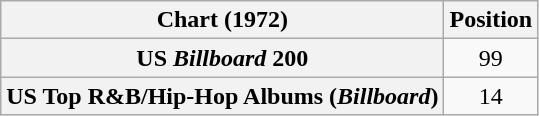<table class="wikitable sortable plainrowheaders" style="text-align:center">
<tr>
<th scope="col">Chart (1972)</th>
<th scope="col">Position</th>
</tr>
<tr>
<th scope="row">US <em>Billboard</em> 200</th>
<td>99</td>
</tr>
<tr>
<th scope="row">US Top R&B/Hip-Hop Albums (<em>Billboard</em>)</th>
<td>14</td>
</tr>
</table>
